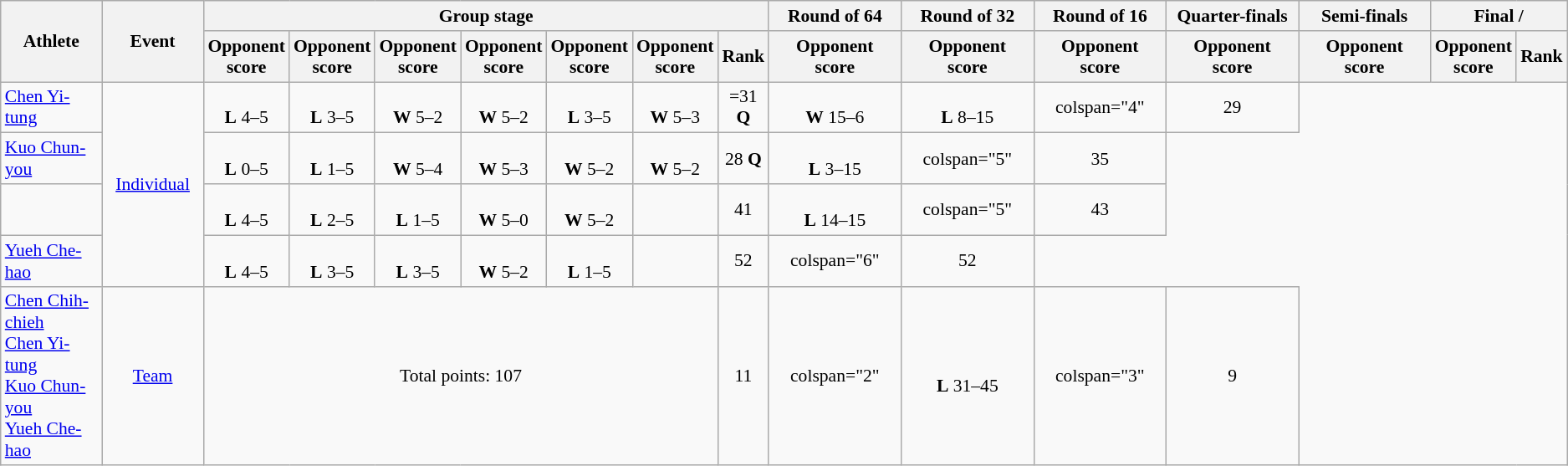<table class="wikitable" style="font-size:90%; text-align:center">
<tr>
<th rowspan="2" width="75">Athlete</th>
<th rowspan="2" width="75">Event</th>
<th colspan="7">Group stage</th>
<th width="100">Round of 64</th>
<th width="100">Round of 32</th>
<th width="100">Round of 16</th>
<th width="100">Quarter-finals</th>
<th width="100">Semi-finals</th>
<th colspan="2">Final / </th>
</tr>
<tr>
<th>Opponent<br>score</th>
<th>Opponent<br>score</th>
<th>Opponent<br>score</th>
<th>Opponent<br>score</th>
<th>Opponent<br>score</th>
<th>Opponent<br>score</th>
<th>Rank</th>
<th>Opponent<br>score</th>
<th>Opponent<br>score</th>
<th>Opponent<br>score</th>
<th>Opponent<br>score</th>
<th>Opponent<br>score</th>
<th>Opponent<br>score</th>
<th>Rank</th>
</tr>
<tr>
<td align="left"><a href='#'>Chen Yi-tung</a></td>
<td rowspan="4"><a href='#'>Individual</a></td>
<td><br><strong>L</strong> 4–5</td>
<td><br><strong>L</strong> 3–5</td>
<td><br><strong>W</strong> 5–2</td>
<td><br><strong>W</strong> 5–2</td>
<td><br><strong>L</strong> 3–5</td>
<td><br><strong>W</strong> 5–3</td>
<td>=31 <strong>Q</strong></td>
<td><br><strong>W</strong> 15–6</td>
<td><br><strong>L</strong> 8–15</td>
<td>colspan="4" </td>
<td>29</td>
</tr>
<tr>
<td align="left"><a href='#'>Kuo Chun-you</a></td>
<td><br><strong>L</strong> 0–5</td>
<td><br><strong>L</strong> 1–5</td>
<td><br><strong>W</strong> 5–4</td>
<td><br><strong>W</strong> 5–3</td>
<td><br><strong>W</strong> 5–2</td>
<td><br><strong>W</strong> 5–2</td>
<td>28 <strong>Q</strong></td>
<td><br><strong>L</strong> 3–15</td>
<td>colspan="5" </td>
<td>35</td>
</tr>
<tr>
<td align="left"></td>
<td><br><strong>L</strong> 4–5</td>
<td><br><strong>L</strong> 2–5</td>
<td><br><strong>L</strong> 1–5</td>
<td><br><strong>W</strong> 5–0</td>
<td><br><strong>W</strong> 5–2</td>
<td></td>
<td>41</td>
<td><br><strong>L</strong> 14–15</td>
<td>colspan="5" </td>
<td>43</td>
</tr>
<tr>
<td align="left"><a href='#'>Yueh Che-hao</a></td>
<td><br><strong>L</strong> 4–5</td>
<td><br><strong>L</strong> 3–5</td>
<td><br><strong>L</strong> 3–5</td>
<td><br><strong>W</strong> 5–2</td>
<td><br><strong>L</strong> 1–5</td>
<td></td>
<td>52</td>
<td>colspan="6" </td>
<td>52</td>
</tr>
<tr>
<td align="left"><a href='#'>Chen Chih-chieh</a><br><a href='#'>Chen Yi-tung</a><br><a href='#'>Kuo Chun-you</a><br><a href='#'>Yueh Che-hao</a></td>
<td><a href='#'>Team</a></td>
<td colspan="6">Total points: 107</td>
<td>11</td>
<td>colspan="2" </td>
<td><br><strong>L</strong> 31–45</td>
<td>colspan="3" </td>
<td>9</td>
</tr>
</table>
